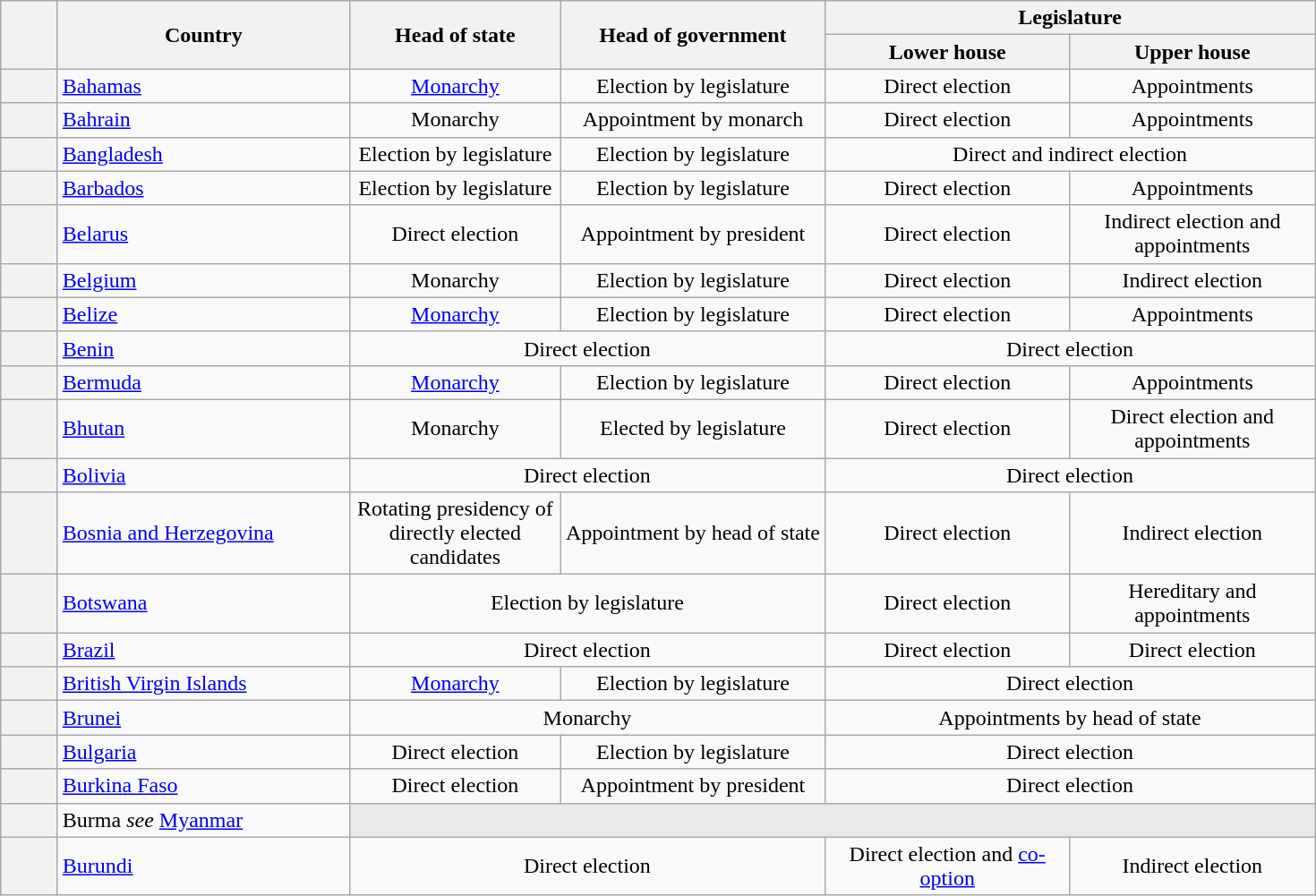<table class="wikitable" style="text-align:center">
<tr>
<th width=35 rowspan=2></th>
<th width=210 rowspan=2>Country</th>
<th width=150 rowspan=2>Head of state</th>
<th rowspan="2">Head of government</th>
<th colspan=2>Legislature</th>
</tr>
<tr>
<th style="backgrounbad-color:#E9E9E9" width=175>Lower house</th>
<th width=175>Upper house</th>
</tr>
<tr>
<th></th>
<td style="text-align:left"><a href='#'>Bahamas</a></td>
<td><a href='#'>Monarchy</a></td>
<td>Election by legislature</td>
<td>Direct election</td>
<td>Appointments</td>
</tr>
<tr>
<th></th>
<td style="text-align:left"><a href='#'>Bahrain</a></td>
<td>Monarchy</td>
<td>Appointment by monarch</td>
<td>Direct election</td>
<td>Appointments</td>
</tr>
<tr>
<th></th>
<td style="text-align:left"><a href='#'>Bangladesh</a></td>
<td>Election by legislature</td>
<td>Election by legislature</td>
<td colspan=2>Direct and indirect election</td>
</tr>
<tr>
<th></th>
<td style="text-align:left"><a href='#'>Barbados</a></td>
<td>Election by legislature</td>
<td>Election by legislature</td>
<td>Direct election</td>
<td>Appointments</td>
</tr>
<tr>
<th></th>
<td style="text-align:left"><a href='#'>Belarus</a></td>
<td>Direct election</td>
<td>Appointment by president</td>
<td>Direct election</td>
<td>Indirect election and appointments</td>
</tr>
<tr>
<th></th>
<td style="text-align:left"><a href='#'>Belgium</a></td>
<td>Monarchy</td>
<td>Election by legislature</td>
<td>Direct election</td>
<td>Indirect election</td>
</tr>
<tr>
<th></th>
<td style="text-align:left"><a href='#'>Belize</a></td>
<td><a href='#'>Monarchy</a></td>
<td>Election by legislature</td>
<td>Direct election</td>
<td>Appointments</td>
</tr>
<tr>
<th></th>
<td style="text-align:left"><a href='#'>Benin</a></td>
<td colspan=2>Direct election</td>
<td colspan=2>Direct election</td>
</tr>
<tr>
<th></th>
<td style="text-align:left"><a href='#'>Bermuda</a></td>
<td><a href='#'>Monarchy</a></td>
<td>Election by legislature</td>
<td>Direct election</td>
<td>Appointments</td>
</tr>
<tr>
<th></th>
<td style="text-align:left"><a href='#'>Bhutan</a></td>
<td>Monarchy</td>
<td>Elected by legislature</td>
<td>Direct election</td>
<td>Direct election and appointments</td>
</tr>
<tr>
<th></th>
<td style="text-align:left"><a href='#'>Bolivia</a></td>
<td colspan=2>Direct election</td>
<td colspan=2>Direct election</td>
</tr>
<tr>
<th></th>
<td style="text-align:left"><a href='#'>Bosnia and Herzegovina</a></td>
<td>Rotating presidency of directly elected candidates</td>
<td>Appointment by head of state</td>
<td>Direct election</td>
<td>Indirect election</td>
</tr>
<tr>
<th></th>
<td style="text-align:left"><a href='#'>Botswana</a></td>
<td colspan=2>Election by legislature</td>
<td>Direct election</td>
<td>Hereditary and appointments</td>
</tr>
<tr>
<th></th>
<td style="text-align:left"><a href='#'>Brazil</a></td>
<td colspan=2>Direct election</td>
<td>Direct election</td>
<td>Direct election</td>
</tr>
<tr>
<th></th>
<td style="text-align:left"><a href='#'>British Virgin Islands</a></td>
<td><a href='#'>Monarchy</a></td>
<td>Election by legislature</td>
<td colspan=2>Direct election</td>
</tr>
<tr>
<th></th>
<td style="text-align:left"><a href='#'>Brunei</a></td>
<td colspan=2>Monarchy</td>
<td colspan=2>Appointments by head of state</td>
</tr>
<tr>
<th></th>
<td style="text-align:left"><a href='#'>Bulgaria</a></td>
<td>Direct election</td>
<td>Election by legislature</td>
<td colspan=2>Direct election</td>
</tr>
<tr>
<th></th>
<td style="text-align:left"><a href='#'>Burkina Faso</a></td>
<td>Direct election</td>
<td>Appointment by president</td>
<td colspan=2>Direct election</td>
</tr>
<tr>
<th></th>
<td style="text-align:left">Burma <em>see</em> <a href='#'>Myanmar</a></td>
<td style="background-color: #E9E9E9" colspan="4"></td>
</tr>
<tr>
<th></th>
<td style="text-align:left"><a href='#'>Burundi</a></td>
<td colspan=2>Direct election</td>
<td>Direct election and <a href='#'>co-option</a></td>
<td>Indirect election</td>
</tr>
</table>
